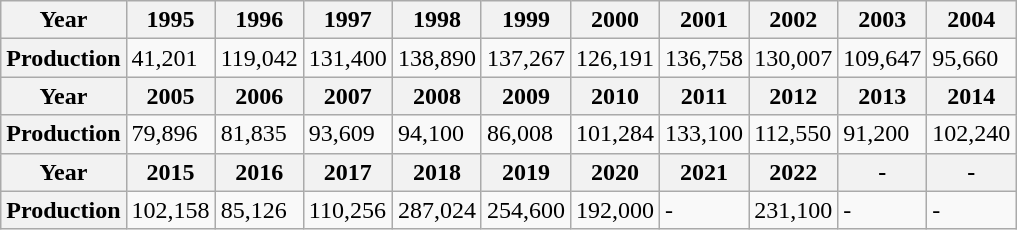<table class="wikitable">
<tr>
<th>Year</th>
<th>1995</th>
<th>1996</th>
<th>1997</th>
<th>1998</th>
<th>1999</th>
<th>2000</th>
<th>2001</th>
<th>2002</th>
<th>2003</th>
<th>2004</th>
</tr>
<tr>
<th>Production</th>
<td>41,201</td>
<td>119,042</td>
<td>131,400</td>
<td>138,890</td>
<td>137,267</td>
<td>126,191</td>
<td>136,758</td>
<td>130,007</td>
<td>109,647</td>
<td>95,660</td>
</tr>
<tr>
<th>Year</th>
<th>2005</th>
<th>2006</th>
<th>2007</th>
<th>2008</th>
<th>2009</th>
<th>2010</th>
<th>2011</th>
<th>2012</th>
<th>2013</th>
<th>2014</th>
</tr>
<tr>
<th>Production</th>
<td>79,896</td>
<td>81,835</td>
<td>93,609</td>
<td>94,100</td>
<td>86,008</td>
<td>101,284</td>
<td>133,100</td>
<td>112,550</td>
<td>91,200</td>
<td>102,240</td>
</tr>
<tr>
<th>Year</th>
<th>2015</th>
<th>2016</th>
<th>2017</th>
<th>2018</th>
<th>2019</th>
<th>2020</th>
<th>2021</th>
<th>2022</th>
<th>-</th>
<th>-</th>
</tr>
<tr>
<th>Production</th>
<td>102,158</td>
<td>85,126</td>
<td>110,256</td>
<td>287,024</td>
<td>254,600</td>
<td>192,000</td>
<td>-</td>
<td>231,100</td>
<td>-</td>
<td>-</td>
</tr>
</table>
